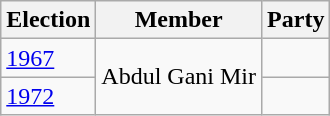<table class="wikitable sortable">
<tr>
<th>Election</th>
<th>Member</th>
<th colspan=2>Party</th>
</tr>
<tr>
<td><a href='#'>1967</a></td>
<td rowspan=2>Abdul Gani Mir</td>
<td></td>
</tr>
<tr>
<td><a href='#'>1972</a></td>
</tr>
</table>
